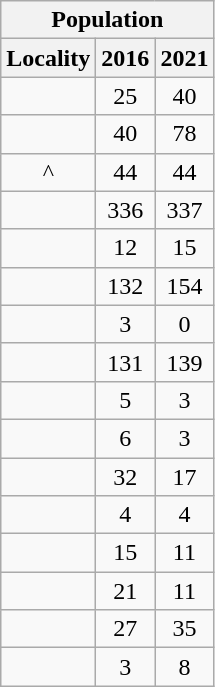<table class="wikitable" style="text-align:center;">
<tr>
<th colspan="3" style="text-align:center;  font-weight:bold">Population</th>
</tr>
<tr>
<th style="text-align:center; background:  font-weight:bold">Locality</th>
<th style="text-align:center; background:  font-weight:bold"><strong>2016</strong></th>
<th style="text-align:center; background:  font-weight:bold"><strong>2021</strong></th>
</tr>
<tr>
<td></td>
<td>25</td>
<td>40</td>
</tr>
<tr>
<td></td>
<td>40</td>
<td>78</td>
</tr>
<tr>
<td>^</td>
<td>44</td>
<td>44</td>
</tr>
<tr>
<td></td>
<td>336</td>
<td>337</td>
</tr>
<tr>
<td></td>
<td>12</td>
<td>15</td>
</tr>
<tr>
<td></td>
<td>132</td>
<td>154</td>
</tr>
<tr>
<td></td>
<td>3</td>
<td>0</td>
</tr>
<tr>
<td></td>
<td>131</td>
<td>139</td>
</tr>
<tr>
<td></td>
<td>5</td>
<td>3</td>
</tr>
<tr>
<td></td>
<td>6</td>
<td>3</td>
</tr>
<tr>
<td></td>
<td>32</td>
<td>17</td>
</tr>
<tr>
<td></td>
<td>4</td>
<td>4</td>
</tr>
<tr>
<td></td>
<td>15</td>
<td>11</td>
</tr>
<tr>
<td></td>
<td>21</td>
<td>11</td>
</tr>
<tr>
<td></td>
<td>27</td>
<td>35</td>
</tr>
<tr>
<td></td>
<td>3</td>
<td>8</td>
</tr>
</table>
